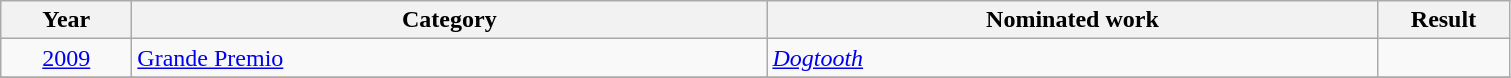<table class=wikitable>
<tr>
<th scope="col" style="width:5em;">Year</th>
<th scope="col" style="width:26em;">Category</th>
<th scope="col" style="width:25em;">Nominated work</th>
<th scope="col" style="width:5em;">Result</th>
</tr>
<tr>
<td style="text-align:center;"><a href='#'>2009</a></td>
<td><a href='#'>Grande Premio</a></td>
<td><em><a href='#'>Dogtooth</a></em></td>
<td></td>
</tr>
<tr>
</tr>
</table>
